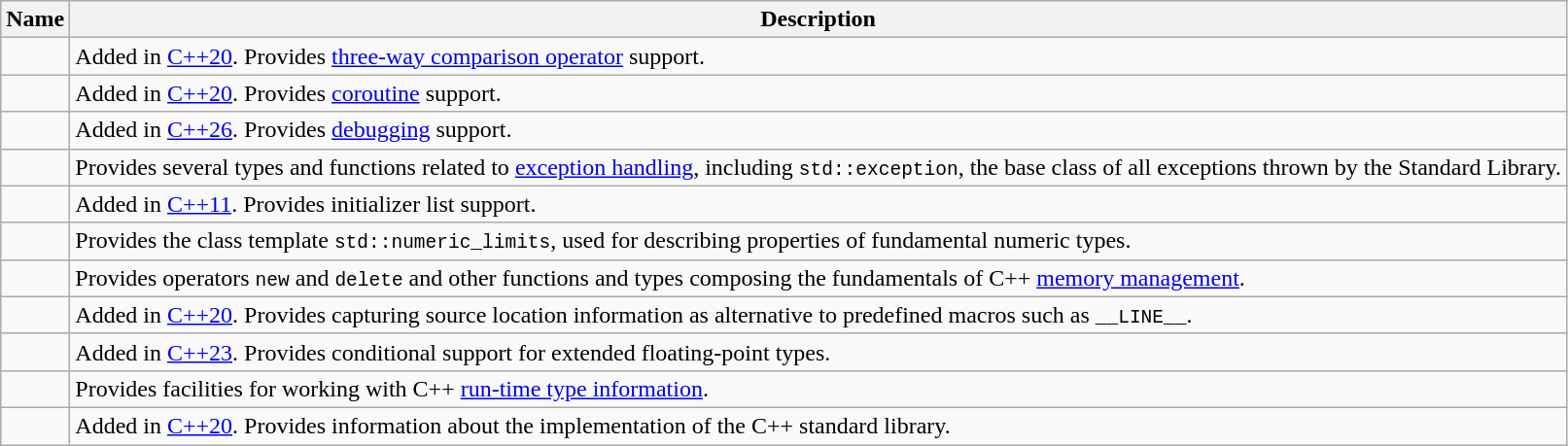<table class="wikitable">
<tr>
<th>Name</th>
<th>Description</th>
</tr>
<tr>
<td></td>
<td>Added in <a href='#'>C++20</a>. Provides <a href='#'>three-way comparison operator</a> support.</td>
</tr>
<tr>
<td></td>
<td>Added in <a href='#'>C++20</a>. Provides <a href='#'>coroutine</a> support.</td>
</tr>
<tr>
<td></td>
<td>Added in <a href='#'>C++26</a>. Provides <a href='#'>debugging</a> support.</td>
</tr>
<tr>
<td></td>
<td>Provides several types and functions related to <a href='#'>exception handling</a>, including <code>std::exception</code>, the base class of all exceptions thrown by the Standard Library.</td>
</tr>
<tr>
<td></td>
<td>Added in <a href='#'>C++11</a>. Provides initializer list support.</td>
</tr>
<tr>
<td></td>
<td>Provides the class template <code>std::numeric_limits</code>, used for describing properties of fundamental numeric types.</td>
</tr>
<tr>
<td></td>
<td>Provides operators <code>new</code> and <code>delete</code> and other functions and types composing the fundamentals of C++ <a href='#'>memory management</a>.</td>
</tr>
<tr>
<td></td>
<td>Added in <a href='#'>C++20</a>. Provides capturing source location information as alternative to predefined macros such as <code>__LINE__</code>.</td>
</tr>
<tr>
<td></td>
<td>Added in <a href='#'>C++23</a>. Provides conditional support for extended floating-point types.</td>
</tr>
<tr>
<td></td>
<td>Provides facilities for working with C++ <a href='#'>run-time type information</a>.</td>
</tr>
<tr>
<td></td>
<td>Added in <a href='#'>C++20</a>. Provides information about the implementation of the C++ standard library.</td>
</tr>
</table>
